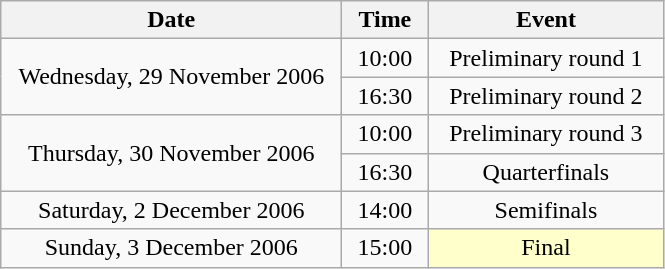<table class = "wikitable" style="text-align:center;">
<tr>
<th width=220>Date</th>
<th width=50>Time</th>
<th width=150>Event</th>
</tr>
<tr>
<td rowspan=2>Wednesday, 29 November 2006</td>
<td>10:00</td>
<td>Preliminary round 1</td>
</tr>
<tr>
<td>16:30</td>
<td>Preliminary round 2</td>
</tr>
<tr>
<td rowspan=2>Thursday, 30 November 2006</td>
<td>10:00</td>
<td>Preliminary round 3</td>
</tr>
<tr>
<td>16:30</td>
<td>Quarterfinals</td>
</tr>
<tr>
<td>Saturday, 2 December 2006</td>
<td>14:00</td>
<td>Semifinals</td>
</tr>
<tr>
<td>Sunday, 3 December 2006</td>
<td>15:00</td>
<td bgcolor=ffffcc>Final</td>
</tr>
</table>
